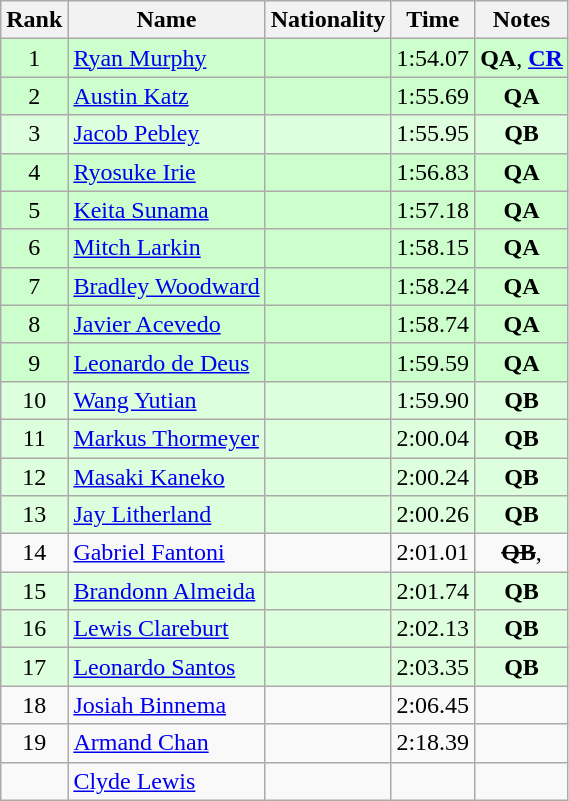<table class="wikitable sortable" style="text-align:center">
<tr>
<th>Rank</th>
<th>Name</th>
<th>Nationality</th>
<th>Time</th>
<th>Notes</th>
</tr>
<tr bgcolor=ccffcc>
<td>1</td>
<td align=left><a href='#'>Ryan Murphy</a></td>
<td align=left></td>
<td>1:54.07</td>
<td><strong>QA</strong>, <strong><a href='#'>CR</a></strong></td>
</tr>
<tr bgcolor=ccffcc>
<td>2</td>
<td align=left><a href='#'>Austin Katz</a></td>
<td align=left></td>
<td>1:55.69</td>
<td><strong>QA</strong></td>
</tr>
<tr bgcolor=ddffdd>
<td>3</td>
<td align=left><a href='#'>Jacob Pebley</a></td>
<td align=left></td>
<td>1:55.95</td>
<td><strong>QB</strong></td>
</tr>
<tr bgcolor=ccffcc>
<td>4</td>
<td align=left><a href='#'>Ryosuke Irie</a></td>
<td align=left></td>
<td>1:56.83</td>
<td><strong>QA</strong></td>
</tr>
<tr bgcolor=ccffcc>
<td>5</td>
<td align=left><a href='#'>Keita Sunama</a></td>
<td align=left></td>
<td>1:57.18</td>
<td><strong>QA</strong></td>
</tr>
<tr bgcolor=ccffcc>
<td>6</td>
<td align=left><a href='#'>Mitch Larkin</a></td>
<td align=left></td>
<td>1:58.15</td>
<td><strong>QA</strong></td>
</tr>
<tr bgcolor=ccffcc>
<td>7</td>
<td align=left><a href='#'>Bradley Woodward</a></td>
<td align=left></td>
<td>1:58.24</td>
<td><strong>QA</strong></td>
</tr>
<tr bgcolor=ccffcc>
<td>8</td>
<td align=left><a href='#'>Javier Acevedo</a></td>
<td align=left></td>
<td>1:58.74</td>
<td><strong>QA</strong></td>
</tr>
<tr bgcolor=ccffcc>
<td>9</td>
<td align=left><a href='#'>Leonardo de Deus</a></td>
<td align=left></td>
<td>1:59.59</td>
<td><strong>QA</strong></td>
</tr>
<tr bgcolor=ddffdd>
<td>10</td>
<td align=left><a href='#'>Wang Yutian</a></td>
<td align=left></td>
<td>1:59.90</td>
<td><strong>QB</strong></td>
</tr>
<tr bgcolor=ddffdd>
<td>11</td>
<td align=left><a href='#'>Markus Thormeyer</a></td>
<td align=left></td>
<td>2:00.04</td>
<td><strong>QB</strong></td>
</tr>
<tr bgcolor=ddffdd>
<td>12</td>
<td align=left><a href='#'>Masaki Kaneko</a></td>
<td align=left></td>
<td>2:00.24</td>
<td><strong>QB</strong></td>
</tr>
<tr bgcolor=ddffdd>
<td>13</td>
<td align=left><a href='#'>Jay Litherland</a></td>
<td align=left></td>
<td>2:00.26</td>
<td><strong>QB</strong></td>
</tr>
<tr>
<td>14</td>
<td align=left><a href='#'>Gabriel Fantoni</a></td>
<td align=left></td>
<td>2:01.01</td>
<td><s><strong>QB</strong></s>, </td>
</tr>
<tr bgcolor=ddffdd>
<td>15</td>
<td align=left><a href='#'>Brandonn Almeida</a></td>
<td align=left></td>
<td>2:01.74</td>
<td><strong>QB</strong></td>
</tr>
<tr bgcolor=ddffdd>
<td>16</td>
<td align=left><a href='#'>Lewis Clareburt</a></td>
<td align=left></td>
<td>2:02.13</td>
<td><strong>QB</strong></td>
</tr>
<tr bgcolor=ddffdd>
<td>17</td>
<td align=left><a href='#'>Leonardo Santos</a></td>
<td align=left></td>
<td>2:03.35</td>
<td><strong>QB</strong></td>
</tr>
<tr>
<td>18</td>
<td align=left><a href='#'>Josiah Binnema</a></td>
<td align=left></td>
<td>2:06.45</td>
<td></td>
</tr>
<tr>
<td>19</td>
<td align=left><a href='#'>Armand Chan</a></td>
<td align=left></td>
<td>2:18.39</td>
<td></td>
</tr>
<tr>
<td></td>
<td align=left><a href='#'>Clyde Lewis</a></td>
<td align=left></td>
<td></td>
<td></td>
</tr>
</table>
